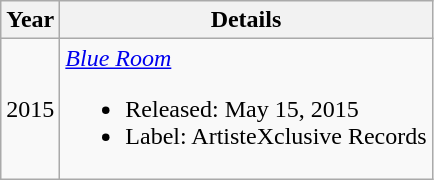<table class=wikitable style=text-align:center;>
<tr>
<th>Year</th>
<th>Details</th>
</tr>
<tr>
<td>2015</td>
<td align=left><em><a href='#'>Blue Room</a></em><br><ul><li>Released: May 15, 2015</li><li>Label: ArtisteXclusive Records</li></ul></td>
</tr>
</table>
